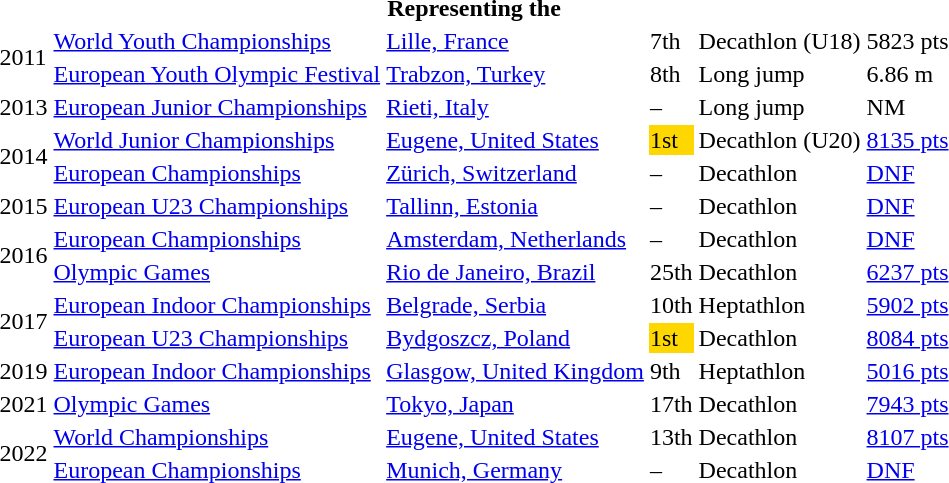<table>
<tr>
<th colspan="6">Representing the </th>
</tr>
<tr>
<td rowspan=2>2011</td>
<td><a href='#'>World Youth Championships</a></td>
<td><a href='#'>Lille, France</a></td>
<td>7th</td>
<td>Decathlon (U18)</td>
<td>5823 pts</td>
</tr>
<tr>
<td><a href='#'>European Youth Olympic Festival</a></td>
<td><a href='#'>Trabzon, Turkey</a></td>
<td>8th</td>
<td>Long jump</td>
<td>6.86 m</td>
</tr>
<tr>
<td>2013</td>
<td><a href='#'>European Junior Championships</a></td>
<td><a href='#'>Rieti, Italy</a></td>
<td>–</td>
<td>Long jump</td>
<td>NM</td>
</tr>
<tr>
<td rowspan=2>2014</td>
<td><a href='#'>World Junior Championships</a></td>
<td><a href='#'>Eugene, United States</a></td>
<td bgcolor=gold>1st</td>
<td>Decathlon (U20)</td>
<td><a href='#'>8135 pts</a></td>
</tr>
<tr>
<td><a href='#'>European Championships</a></td>
<td><a href='#'>Zürich, Switzerland</a></td>
<td>–</td>
<td>Decathlon</td>
<td><a href='#'>DNF</a></td>
</tr>
<tr>
<td>2015</td>
<td><a href='#'>European U23 Championships</a></td>
<td><a href='#'>Tallinn, Estonia</a></td>
<td>–</td>
<td>Decathlon</td>
<td><a href='#'>DNF</a></td>
</tr>
<tr>
<td rowspan=2>2016</td>
<td><a href='#'>European Championships</a></td>
<td><a href='#'>Amsterdam, Netherlands</a></td>
<td>–</td>
<td>Decathlon</td>
<td><a href='#'>DNF</a></td>
</tr>
<tr>
<td><a href='#'>Olympic Games</a></td>
<td><a href='#'>Rio de Janeiro, Brazil</a></td>
<td>25th</td>
<td>Decathlon</td>
<td><a href='#'>6237 pts</a></td>
</tr>
<tr>
<td rowspan=2>2017</td>
<td><a href='#'>European Indoor Championships</a></td>
<td><a href='#'>Belgrade, Serbia</a></td>
<td>10th</td>
<td>Heptathlon</td>
<td><a href='#'>5902 pts</a></td>
</tr>
<tr>
<td><a href='#'>European U23 Championships</a></td>
<td><a href='#'>Bydgoszcz, Poland</a></td>
<td bgcolor=gold>1st</td>
<td>Decathlon</td>
<td><a href='#'>8084 pts</a></td>
</tr>
<tr>
<td>2019</td>
<td><a href='#'>European Indoor Championships</a></td>
<td><a href='#'>Glasgow, United Kingdom</a></td>
<td>9th</td>
<td>Heptathlon</td>
<td><a href='#'>5016 pts</a></td>
</tr>
<tr>
<td>2021</td>
<td><a href='#'>Olympic Games</a></td>
<td><a href='#'>Tokyo, Japan</a></td>
<td>17th</td>
<td>Decathlon</td>
<td><a href='#'>7943 pts</a></td>
</tr>
<tr>
<td rowspan=2>2022</td>
<td><a href='#'>World Championships</a></td>
<td><a href='#'>Eugene, United States</a></td>
<td>13th</td>
<td>Decathlon</td>
<td><a href='#'>8107 pts</a></td>
</tr>
<tr>
<td><a href='#'>European Championships</a></td>
<td><a href='#'>Munich, Germany</a></td>
<td>–</td>
<td>Decathlon</td>
<td><a href='#'>DNF</a></td>
</tr>
</table>
